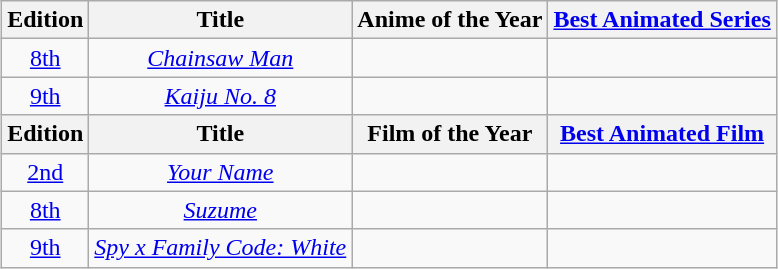<table class="wikitable plainrowheaders" style="text-align:center;margin:auto;">
<tr>
<th>Edition</th>
<th>Title</th>
<th>Anime of the Year</th>
<th><a href='#'>Best Animated Series</a></th>
</tr>
<tr>
<td><a href='#'>8th</a></td>
<td><em><a href='#'>Chainsaw Man</a></em></td>
<td></td>
<td></td>
</tr>
<tr>
<td><a href='#'>9th</a></td>
<td><em><a href='#'>Kaiju No. 8</a></em></td>
<td></td>
<td></td>
</tr>
<tr>
<th>Edition</th>
<th>Title</th>
<th>Film of the Year</th>
<th><a href='#'>Best Animated Film</a></th>
</tr>
<tr>
<td><a href='#'>2nd</a></td>
<td><em><a href='#'>Your Name</a></em></td>
<td></td>
<td></td>
</tr>
<tr>
<td><a href='#'>8th</a></td>
<td><em><a href='#'>Suzume</a></em></td>
<td></td>
<td></td>
</tr>
<tr>
<td><a href='#'>9th</a></td>
<td><em><a href='#'>Spy x Family Code: White</a></em></td>
<td></td>
<td></td>
</tr>
</table>
